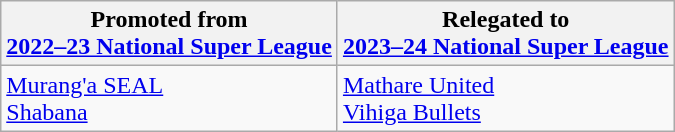<table class="wikitable">
<tr>
<th>Promoted from<br><a href='#'>2022–23 National Super League</a></th>
<th>Relegated to<br><a href='#'>2023–24 National Super League</a></th>
</tr>
<tr>
<td><a href='#'>Murang'a SEAL</a><br><a href='#'>Shabana</a></td>
<td><a href='#'>Mathare United</a><br><a href='#'>Vihiga Bullets</a></td>
</tr>
</table>
